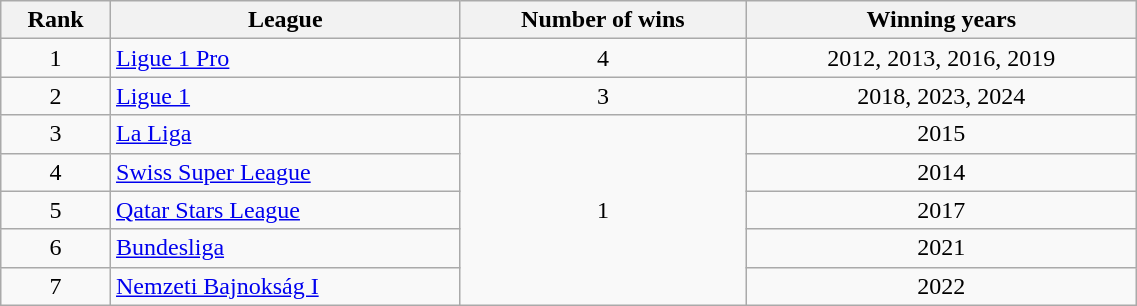<table class="wikitable" style="text-align: center; width:60%">
<tr>
<th>Rank</th>
<th>League</th>
<th>Number of wins</th>
<th>Winning years</th>
</tr>
<tr>
<td>1</td>
<td align="left"> <a href='#'>Ligue 1 Pro</a></td>
<td>4</td>
<td>2012, 2013, 2016, 2019</td>
</tr>
<tr>
<td>2</td>
<td align="left"> <a href='#'>Ligue 1</a></td>
<td>3</td>
<td>2018, 2023, 2024</td>
</tr>
<tr>
<td>3</td>
<td align="left"> <a href='#'>La Liga</a></td>
<td rowspan="5">1</td>
<td>2015</td>
</tr>
<tr>
<td>4</td>
<td align="left"> <a href='#'>Swiss Super League</a></td>
<td>2014</td>
</tr>
<tr>
<td>5</td>
<td align="left"> <a href='#'>Qatar Stars League</a></td>
<td>2017</td>
</tr>
<tr>
<td>6</td>
<td align="left"> <a href='#'>Bundesliga</a></td>
<td>2021</td>
</tr>
<tr>
<td>7</td>
<td align="left"> <a href='#'>Nemzeti Bajnokság I</a></td>
<td>2022</td>
</tr>
</table>
